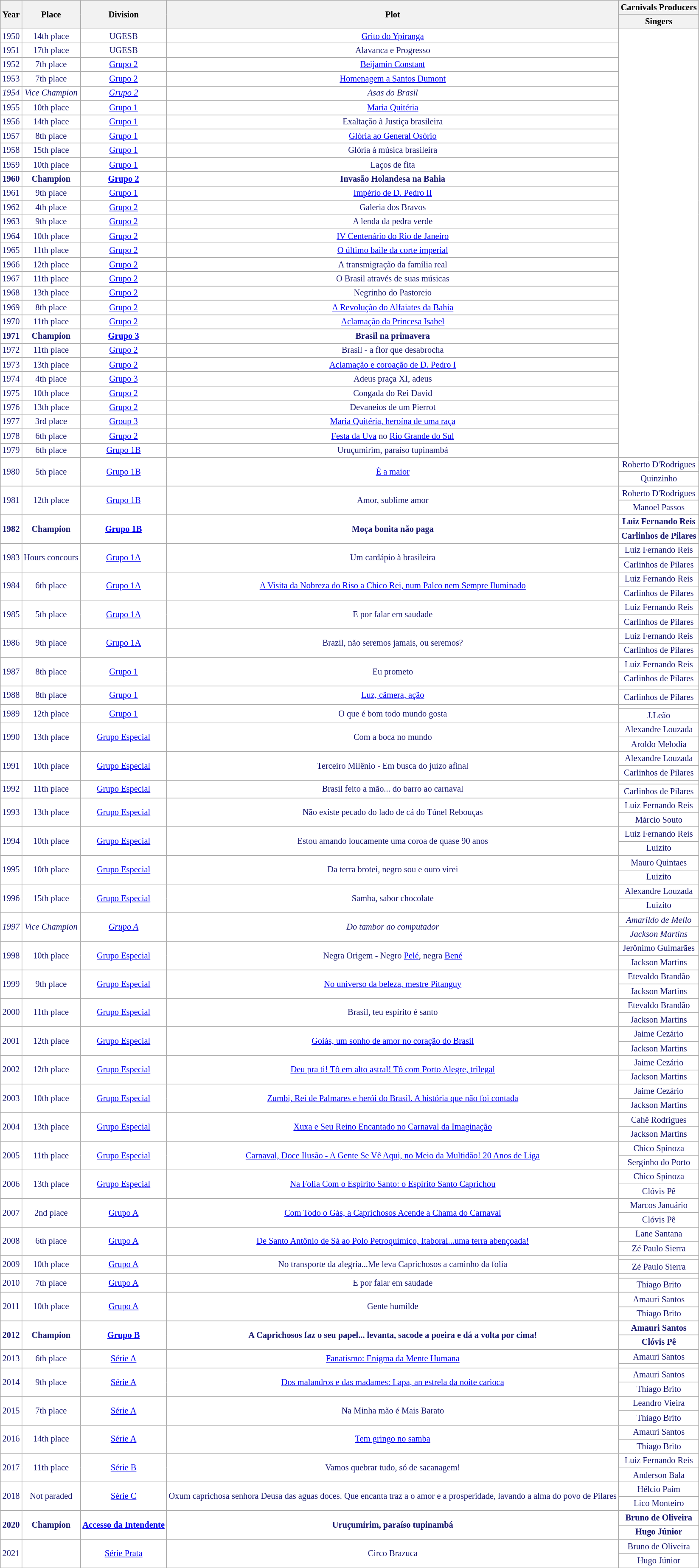<table class="wikitable sortable" style="text-align:center; font-size:85%">
<tr align="center">
<th rowspan="2">Year</th>
<th rowspan="2">Place</th>
<th rowspan="2">Division</th>
<th rowspan="2">Plot</th>
<th>Carnivals Producers</th>
</tr>
<tr align="center">
<th>Singers</th>
</tr>
<tr style="background-color:white; color:midnightblue; text:align=center">
<td>1950</td>
<td>14th place</td>
<td>UGESB</td>
<td><a href='#'>Grito do Ypiranga</a></td>
<td rowspan="30"></td>
</tr>
<tr style="background-color:white; color:midnightblue; text:align=center">
<td>1951</td>
<td>17th place</td>
<td>UGESB</td>
<td>Alavanca e Progresso</td>
</tr>
<tr style="background-color:white; color:midnightblue; text:align=center">
<td>1952</td>
<td>7th place</td>
<td><a href='#'>Grupo 2</a></td>
<td><a href='#'>Beijamin Constant</a></td>
</tr>
<tr style="background-color:white; color:midnightblue; text:align=center">
<td>1953</td>
<td>7th place</td>
<td><a href='#'>Grupo 2</a></td>
<td><a href='#'>Homenagem a Santos Dumont</a></td>
</tr>
<tr style="background-color:white; color:midnightblue; text:align=center">
<td><em>1954</em></td>
<td><em>Vice Champion</em></td>
<td><em><a href='#'>Grupo 2</a></em></td>
<td><em>Asas do Brasil</em></td>
</tr>
<tr style="background-color:white; color:midnightblue; text:align=center">
<td>1955</td>
<td>10th place</td>
<td><a href='#'>Grupo 1</a></td>
<td><a href='#'>Maria Quitéria</a></td>
</tr>
<tr style="background-color:white; color:midnightblue; text:align=center">
<td>1956</td>
<td>14th place</td>
<td><a href='#'>Grupo 1</a></td>
<td>Exaltação à Justiça brasileira</td>
</tr>
<tr style="background-color:white; color:midnightblue; text:align=center">
<td>1957</td>
<td>8th place</td>
<td><a href='#'>Grupo 1</a></td>
<td><a href='#'>Glória ao General Osório</a></td>
</tr>
<tr style="background-color:white; color:midnightblue; text:align=center">
<td>1958</td>
<td>15th place</td>
<td><a href='#'>Grupo 1</a></td>
<td>Glória à música brasileira</td>
</tr>
<tr style="background-color:white; color:midnightblue; text:align=center">
<td>1959</td>
<td>10th place</td>
<td><a href='#'>Grupo 1</a></td>
<td>Laços de fita</td>
</tr>
<tr style="background-color:white; color:midnightblue; text:align=center">
<td><strong>1960</strong></td>
<td><strong>Champion</strong></td>
<td><strong><a href='#'>Grupo 2</a></strong></td>
<td><strong>Invasão Holandesa na Bahia</strong></td>
</tr>
<tr style="background-color:white; color:midnightblue; text:align=center">
<td>1961</td>
<td>9th place</td>
<td><a href='#'>Grupo 1</a></td>
<td><a href='#'>Império de D. Pedro II</a></td>
</tr>
<tr style="background-color:white; color:midnightblue; text:align=center">
<td>1962</td>
<td>4th place</td>
<td><a href='#'>Grupo 2</a></td>
<td>Galeria dos Bravos</td>
</tr>
<tr style="background-color:white; color:midnightblue; text:align=center">
<td>1963</td>
<td>9th place</td>
<td><a href='#'>Grupo 2</a></td>
<td>A lenda da pedra verde</td>
</tr>
<tr style="background-color:white; color:midnightblue; text:align=center">
<td>1964</td>
<td>10th place</td>
<td><a href='#'>Grupo 2</a></td>
<td><a href='#'>IV Centenário do Rio de Janeiro</a></td>
</tr>
<tr style="background-color:white; color:midnightblue; text:align=center">
<td>1965</td>
<td>11th place</td>
<td><a href='#'>Grupo 2</a></td>
<td><a href='#'>O último baile da corte imperial</a></td>
</tr>
<tr style="background-color:white; color:midnightblue; text:align=center">
<td>1966</td>
<td>12th place</td>
<td><a href='#'>Grupo 2</a></td>
<td>A transmigração da família real</td>
</tr>
<tr style="background-color:white; color:midnightblue; text:align=center">
<td>1967</td>
<td>11th place</td>
<td><a href='#'>Grupo 2</a></td>
<td>O Brasil através de suas músicas</td>
</tr>
<tr style="background-color:white; color:midnightblue; text:align=center">
<td>1968</td>
<td>13th place</td>
<td><a href='#'>Grupo 2</a></td>
<td>Negrinho do Pastoreio</td>
</tr>
<tr style="background-color:white; color:midnightblue; text:align=center">
<td>1969</td>
<td>8th place</td>
<td><a href='#'>Grupo 2</a></td>
<td><a href='#'>A Revolução do Alfaiates da Bahia</a></td>
</tr>
<tr style="background-color:white; color:midnightblue; text:align=center">
<td>1970</td>
<td>11th place</td>
<td><a href='#'>Grupo 2</a></td>
<td><a href='#'>Aclamação da Princesa Isabel</a></td>
</tr>
<tr style="background-color:white; color:midnightblue; text:align=center">
<td><strong>1971</strong></td>
<td><strong>Champion</strong></td>
<td><strong><a href='#'>Grupo 3</a></strong></td>
<td><strong>Brasil na primavera</strong></td>
</tr>
<tr style="background-color:white; color:midnightblue; text:align=center">
<td>1972</td>
<td>11th place</td>
<td><a href='#'>Grupo 2</a></td>
<td>Brasil - a flor que desabrocha</td>
</tr>
<tr style="background-color:white; color:midnightblue; text:align=center">
<td>1973</td>
<td>13th place</td>
<td><a href='#'>Grupo 2</a></td>
<td><a href='#'>Aclamação e coroação de D. Pedro I</a></td>
</tr>
<tr style="background-color:white; color:midnightblue; text:align=center">
<td>1974</td>
<td>4th place</td>
<td><a href='#'>Grupo 3</a></td>
<td>Adeus praça XI, adeus</td>
</tr>
<tr style="background-color:white; color:midnightblue; text:align=center">
<td>1975</td>
<td>10th place</td>
<td><a href='#'>Grupo 2</a></td>
<td>Congada do Rei David</td>
</tr>
<tr style="background-color:white; color:midnightblue; text:align=center">
<td>1976</td>
<td>13th place</td>
<td><a href='#'>Grupo 2</a></td>
<td>Devaneios de um Pierrot</td>
</tr>
<tr style="background-color:white; color:midnightblue; text:align=center">
<td>1977</td>
<td>3rd place</td>
<td><a href='#'>Group 3</a></td>
<td><a href='#'>Maria Quitéria, heroína de uma raça</a></td>
</tr>
<tr style="background-color:white; color:midnightblue; text:align=center">
<td>1978</td>
<td>6th place</td>
<td><a href='#'>Grupo 2</a></td>
<td><a href='#'>Festa da Uva</a> no <a href='#'>Rio Grande do Sul</a></td>
</tr>
<tr style="background-color:white; color:midnightblue; text:align=center">
<td>1979</td>
<td>6th place</td>
<td><a href='#'>Grupo 1B</a></td>
<td>Uruçumirim, paraíso tupinambá</td>
</tr>
<tr style="background-color:white; color:midnightblue; text:align=center">
<td rowspan="2">1980</td>
<td rowspan="2">5th place</td>
<td rowspan="2"><a href='#'>Grupo 1B</a></td>
<td rowspan="2"><a href='#'>É a maior</a></td>
<td>Roberto D'Rodrigues</td>
</tr>
<tr style="background-color:white; color:midnightblue; text:align=center">
<td>Quinzinho</td>
</tr>
<tr style="background-color:white; color:midnightblue; text:align=center">
<td rowspan="2">1981</td>
<td rowspan="2">12th place</td>
<td rowspan="2"><a href='#'>Grupo 1B</a></td>
<td rowspan="2">Amor, sublime amor</td>
<td>Roberto D'Rodrigues</td>
</tr>
<tr style="background-color:white; color:midnightblue; text:align=center">
<td>Manoel Passos</td>
</tr>
<tr style="background-color:white; color:midnightblue; text:align=center">
<td rowspan="2"><strong>1982</strong></td>
<td rowspan="2"><strong>Champion</strong></td>
<td rowspan="2"><strong><a href='#'>Grupo 1B</a></strong></td>
<td rowspan="2"><strong>Moça bonita não paga</strong></td>
<td><strong>Luiz Fernando Reis</strong></td>
</tr>
<tr style="background-color:white; color:midnightblue; text:align=center">
<td><strong>Carlinhos de Pilares</strong></td>
</tr>
<tr style="background-color:white; color:midnightblue; text:align=center">
<td rowspan="2">1983</td>
<td rowspan="2">Hours concours</td>
<td rowspan="2"><a href='#'>Grupo 1A</a></td>
<td rowspan="2">Um cardápio à brasileira</td>
<td>Luiz Fernando Reis</td>
</tr>
<tr style="background-color:white; color:midnightblue; text:align=center">
<td>Carlinhos de Pilares</td>
</tr>
<tr style="background-color:white; color:midnightblue; text:align=center">
<td rowspan="2">1984</td>
<td rowspan="2">6th place</td>
<td rowspan="2"><a href='#'>Grupo 1A</a></td>
<td rowspan="2"><a href='#'>A Visita da Nobreza do Riso a Chico Rei, num Palco nem Sempre Iluminado</a></td>
<td>Luiz Fernando Reis</td>
</tr>
<tr style="background-color:white; color:midnightblue; text:align=center">
<td>Carlinhos de Pilares</td>
</tr>
<tr style="background-color:white; color:midnightblue; text:align=center">
<td rowspan="2">1985</td>
<td rowspan="2">5th place</td>
<td rowspan="2"><a href='#'>Grupo 1A</a></td>
<td rowspan="2">E por falar em saudade</td>
<td>Luiz Fernando Reis</td>
</tr>
<tr style="background-color:white; color:midnightblue; text:align=center">
<td>Carlinhos de Pilares</td>
</tr>
<tr style="background-color:white; color:midnightblue; text:align=center">
<td rowspan="2">1986</td>
<td rowspan="2">9th place</td>
<td rowspan="2"><a href='#'>Grupo 1A</a></td>
<td rowspan="2">Brazil, não seremos jamais, ou seremos?</td>
<td>Luiz Fernando Reis</td>
</tr>
<tr style="background-color:white; color:midnightblue; text:align=center">
<td>Carlinhos de Pilares</td>
</tr>
<tr style="background-color:white; color:midnightblue; text:align=center">
<td rowspan="2">1987</td>
<td rowspan="2">8th place</td>
<td rowspan="2"><a href='#'>Grupo 1</a></td>
<td rowspan="2">Eu prometo</td>
<td>Luiz Fernando Reis</td>
</tr>
<tr style="background-color:white; color:midnightblue; text:align=center">
<td>Carlinhos de Pilares</td>
</tr>
<tr style="background-color:white; color:midnightblue; text:align=center">
<td rowspan="2">1988</td>
<td rowspan="2">8th place</td>
<td rowspan="2"><a href='#'>Grupo 1</a></td>
<td rowspan="2"><a href='#'>Luz, câmera, ação</a></td>
<td></td>
</tr>
<tr style="background-color:white; color:midnightblue; text:align=center">
<td>Carlinhos de Pilares</td>
</tr>
<tr style="background-color:white; color:midnightblue; text:align=center">
<td rowspan="2">1989</td>
<td rowspan="2">12th place</td>
<td rowspan="2"><a href='#'>Grupo 1</a></td>
<td rowspan="2">O que é bom todo mundo gosta</td>
<td></td>
</tr>
<tr style="background-color:white; color:midnightblue; text:align=center">
<td>J.Leão</td>
</tr>
<tr style="background-color:white; color:midnightblue; text:align=center">
<td rowspan="2">1990</td>
<td rowspan="2">13th place</td>
<td rowspan="2"><a href='#'>Grupo Especial</a></td>
<td rowspan="2">Com a boca no mundo</td>
<td>Alexandre Louzada</td>
</tr>
<tr style="background-color:white; color:midnightblue; text:align=center">
<td>Aroldo Melodia</td>
</tr>
<tr style="background-color:white; color:midnightblue; text:align=center">
<td rowspan="2">1991</td>
<td rowspan="2">10th place</td>
<td rowspan="2"><a href='#'>Grupo Especial</a></td>
<td rowspan="2">Terceiro Milênio - Em busca do juízo afinal</td>
<td>Alexandre Louzada</td>
</tr>
<tr style="background-color:white; color:midnightblue; text:align=center">
<td>Carlinhos de Pilares</td>
</tr>
<tr style="background-color:white; color:midnightblue; text:align=center">
<td rowspan="2">1992</td>
<td rowspan="2">11th place</td>
<td rowspan="2"><a href='#'>Grupo Especial</a></td>
<td rowspan="2">Brasil feito a mão... do barro ao carnaval</td>
<td></td>
</tr>
<tr style="background-color:white; color:midnightblue; text:align=center">
<td>Carlinhos de Pilares</td>
</tr>
<tr style="background-color:white; color:midnightblue; text:align=center">
<td rowspan="2">1993</td>
<td rowspan="2">13th place</td>
<td rowspan="2"><a href='#'>Grupo Especial</a></td>
<td rowspan="2">Não existe pecado do lado de cá do Túnel Rebouças</td>
<td>Luiz Fernando Reis</td>
</tr>
<tr style="background-color:white; color:midnightblue; text:align=center">
<td>Márcio Souto</td>
</tr>
<tr style="background-color:white; color:midnightblue; text:align=center">
<td rowspan="2">1994</td>
<td rowspan="2">10th place</td>
<td rowspan="2"><a href='#'>Grupo Especial</a></td>
<td rowspan="2">Estou amando loucamente uma coroa de quase 90 anos</td>
<td>Luiz Fernando Reis</td>
</tr>
<tr style="background-color:white; color:midnightblue; text:align=center">
<td>Luizito</td>
</tr>
<tr style="background-color:white; color:midnightblue; text:align=center">
<td rowspan="2">1995</td>
<td rowspan="2">10th place</td>
<td rowspan="2"><a href='#'>Grupo Especial</a></td>
<td rowspan="2">Da terra brotei, negro sou e ouro virei</td>
<td>Mauro Quintaes</td>
</tr>
<tr style="background-color:white; color:midnightblue; text:align=center">
<td>Luizito</td>
</tr>
<tr style="background-color:white; color:midnightblue; text:align=center">
<td rowspan="2">1996</td>
<td rowspan="2">15th place</td>
<td rowspan="2"><a href='#'>Grupo Especial</a></td>
<td rowspan="2">Samba, sabor chocolate</td>
<td>Alexandre Louzada</td>
</tr>
<tr style="background-color:white; color:midnightblue; text:align=center">
<td>Luizito</td>
</tr>
<tr style="background-color:white; color:midnightblue; text:align=center">
<td rowspan="2"><em>1997</em></td>
<td rowspan="2"><em>Vice Champion</em></td>
<td rowspan="2"><em><a href='#'>Grupo A</a></em></td>
<td rowspan="2"><em>Do tambor ao computador</em></td>
<td><em>Amarildo de Mello</em></td>
</tr>
<tr style="background-color:white; color:midnightblue; text:align=center">
<td><em>Jackson Martins</em></td>
</tr>
<tr style="background-color:white; color:midnightblue; text:align=center">
<td rowspan="2">1998</td>
<td rowspan="2">10th place</td>
<td rowspan="2"><a href='#'>Grupo Especial</a></td>
<td rowspan="2">Negra Origem - Negro <a href='#'>Pelé</a>, negra <a href='#'>Bené</a></td>
<td>Jerônimo Guimarães</td>
</tr>
<tr style="background-color:white; color:midnightblue; text:align=center">
<td>Jackson Martins</td>
</tr>
<tr style="background-color:white; color:midnightblue; text:align=center">
<td rowspan="2">1999</td>
<td rowspan="2">9th place</td>
<td rowspan="2"><a href='#'>Grupo Especial</a></td>
<td rowspan="2"><a href='#'>No universo da beleza, mestre Pitanguy</a></td>
<td>Etevaldo Brandão</td>
</tr>
<tr style="background-color:white; color:midnightblue; text:align=center">
<td>Jackson Martins</td>
</tr>
<tr style="background-color:white; color:midnightblue; text:align=center">
<td rowspan="2">2000</td>
<td rowspan="2">11th place</td>
<td rowspan="2"><a href='#'>Grupo Especial</a></td>
<td rowspan="2">Brasil, teu espírito é santo</td>
<td>Etevaldo Brandão</td>
</tr>
<tr style="background-color:white; color:midnightblue; text:align=center">
<td>Jackson Martins</td>
</tr>
<tr style="background-color:white; color:midnightblue; text:align=center">
<td rowspan="2">2001</td>
<td rowspan="2">12th place</td>
<td rowspan="2"><a href='#'>Grupo Especial</a></td>
<td rowspan="2"><a href='#'>Goiás, um sonho de amor no coração do Brasil</a></td>
<td>Jaime Cezário</td>
</tr>
<tr style="background-color:white; color:midnightblue; text:align=center">
<td>Jackson Martins</td>
</tr>
<tr style="background-color:white; color:midnightblue; text:align=center">
<td rowspan="2">2002</td>
<td rowspan="2">12th place</td>
<td rowspan="2"><a href='#'>Grupo Especial</a></td>
<td rowspan="2"><a href='#'>Deu pra ti! Tô em alto astral! Tô com Porto Alegre, trilegal</a></td>
<td>Jaime Cezário</td>
</tr>
<tr style="background-color:white; color:midnightblue; text:align=center">
<td>Jackson Martins</td>
</tr>
<tr style="background-color:white; color:midnightblue; text:align=center">
<td rowspan="2">2003</td>
<td rowspan="2">10th place</td>
<td rowspan="2"><a href='#'>Grupo Especial</a></td>
<td rowspan="2"><a href='#'>Zumbi, Rei de Palmares e herói do Brasil. A história que não foi contada</a></td>
<td>Jaime Cezário</td>
</tr>
<tr style="background-color:white; color:midnightblue; text:align=center">
<td>Jackson Martins</td>
</tr>
<tr style="background-color:white; color:midnightblue; text:align=center">
<td rowspan="2">2004</td>
<td rowspan="2">13th place</td>
<td rowspan="2"><a href='#'>Grupo Especial</a></td>
<td rowspan="2"><a href='#'>Xuxa e Seu Reino Encantado no Carnaval da Imaginação</a></td>
<td>Cahê Rodrigues</td>
</tr>
<tr style="background-color:white; color:midnightblue; text:align=center">
<td>Jackson Martins</td>
</tr>
<tr style="background-color:white; color:midnightblue; text:align=center">
<td rowspan="2">2005</td>
<td rowspan="2">11th place</td>
<td rowspan="2"><a href='#'>Grupo Especial</a></td>
<td rowspan="2"><a href='#'>Carnaval, Doce Ilusão - A Gente Se Vê Aqui, no Meio da Multidão! 20 Anos de Liga</a></td>
<td>Chico Spinoza</td>
</tr>
<tr style="background-color:white; color:midnightblue; text:align=center">
<td>Serginho do Porto</td>
</tr>
<tr style="background-color:white; color:midnightblue; text:align=center">
<td rowspan="2">2006</td>
<td rowspan="2">13th place</td>
<td rowspan="2"><a href='#'>Grupo Especial</a></td>
<td rowspan="2"><a href='#'>Na Folia Com o Espírito Santo: o Espírito Santo Caprichou</a></td>
<td>Chico Spinoza</td>
</tr>
<tr style="background-color:white; color:midnightblue; text:align=center">
<td>Clóvis Pê</td>
</tr>
<tr style="background-color:white; color:midnightblue; text:align=center">
<td rowspan="2">2007</td>
<td rowspan="2">2nd place</td>
<td rowspan="2"><a href='#'>Grupo A</a></td>
<td rowspan="2"><a href='#'>Com Todo o Gás, a Caprichosos Acende a Chama do Carnaval</a></td>
<td>Marcos Januário</td>
</tr>
<tr style="background-color:white; color:midnightblue; text:align=center">
<td>Clóvis Pê</td>
</tr>
<tr style="background-color:white; color:midnightblue; text:align=center">
<td rowspan="2">2008</td>
<td rowspan="2">6th place</td>
<td rowspan="2"><a href='#'>Grupo A</a></td>
<td rowspan="2"><a href='#'>De Santo Antônio de Sá ao Polo Petroquímico, Itaboraí...uma terra abençoada!</a></td>
<td>Lane Santana</td>
</tr>
<tr style="background-color:white; color:midnightblue; text:align=center">
<td>Zé Paulo Sierra</td>
</tr>
<tr style="background-color:white; color:midnightblue; text:align=center">
<td rowspan="2">2009</td>
<td rowspan="2">10th place</td>
<td rowspan="2"><a href='#'>Grupo A</a></td>
<td rowspan="2">No transporte da alegria...Me leva Caprichosos a caminho da folia</td>
<td></td>
</tr>
<tr style="background-color:white; color:midnightblue; text:align=center">
<td>Zé Paulo Sierra</td>
</tr>
<tr style="background-color:white; color:midnightblue; text:align=center">
<td rowspan="2">2010</td>
<td rowspan="2">7th place</td>
<td rowspan="2"><a href='#'>Grupo A</a></td>
<td rowspan="2">E por falar em saudade</td>
<td></td>
</tr>
<tr style="background-color:white; color:midnightblue; text:align=center">
<td>Thiago Brito</td>
</tr>
<tr style="background-color:white; color:midnightblue; text:align=center">
<td rowspan="2">2011</td>
<td rowspan="2">10th place</td>
<td rowspan="2"><a href='#'>Grupo A</a></td>
<td rowspan="2">Gente humilde</td>
<td>Amauri Santos</td>
</tr>
<tr style="background-color:white; color:midnightblue; text:align=center">
<td>Thiago Brito</td>
</tr>
<tr style="background-color:white; color:midnightblue; text:align=center">
<td rowspan="2"><strong>2012</strong></td>
<td rowspan="2"><strong>Champion</strong></td>
<td rowspan="2"><strong><a href='#'>Grupo B</a></strong></td>
<td rowspan="2"><strong>A Caprichosos faz o seu papel... levanta, sacode a poeira e dá a volta por cima!</strong></td>
<td><strong>Amauri Santos</strong></td>
</tr>
<tr style="background-color:white; color:midnightblue; text:align=center">
<td><strong>Clóvis Pê</strong></td>
</tr>
<tr style="background-color:white; color:midnightblue; text:align=center">
<td rowspan="2">2013</td>
<td rowspan="2">6th place</td>
<td rowspan="2"><a href='#'>Série A</a></td>
<td rowspan="2"><a href='#'>Fanatismo: Enigma da Mente Humana</a></td>
<td>Amauri Santos</td>
</tr>
<tr style="background-color:white; color:midnightblue; text:align=center">
<td></td>
</tr>
<tr style="background-color:white; color:midnightblue; text:align=center">
<td rowspan="2">2014</td>
<td rowspan="2">9th place</td>
<td rowspan="2"><a href='#'>Série A</a></td>
<td rowspan="2"><a href='#'>Dos malandros e das madames: Lapa, an estrela da noite carioca</a></td>
<td>Amauri Santos</td>
</tr>
<tr style="background-color:white; color:midnightblue; text:align=center">
<td>Thiago Brito</td>
</tr>
<tr style="background-color:white; color:midnightblue; text:align=center">
<td rowspan="2">2015</td>
<td rowspan="2">7th place</td>
<td rowspan="2"><a href='#'>Série A</a></td>
<td rowspan="2">Na Minha mão é Mais Barato</td>
<td>Leandro Vieira</td>
</tr>
<tr style="background-color:white; color:midnightblue; text:align=center">
<td>Thiago Brito</td>
</tr>
<tr style="background-color:white; color:midnightblue; text:align=center">
<td rowspan="2">2016</td>
<td rowspan="2">14th place</td>
<td rowspan="2"><a href='#'>Série A</a></td>
<td rowspan="2"><a href='#'>Tem gringo no samba</a></td>
<td>Amauri Santos</td>
</tr>
<tr style="background-color:white; color:midnightblue; text:align=center">
<td>Thiago Brito</td>
</tr>
<tr style="background-color:white; color:midnightblue; text:align=center">
<td rowspan="2">2017</td>
<td rowspan="2">11th place</td>
<td rowspan="2"><a href='#'>Série B</a></td>
<td rowspan="2">Vamos quebrar tudo, só de sacanagem!</td>
<td>Luiz Fernando Reis</td>
</tr>
<tr style="background-color:white; color:midnightblue; text:align=center">
<td>Anderson Bala</td>
</tr>
<tr style="background-color:white; color:midnightblue; text:align=center">
<td rowspan="2">2018</td>
<td rowspan="2">Not paraded</td>
<td rowspan="2"><a href='#'>Série C</a></td>
<td rowspan="2">Oxum caprichosa senhora Deusa das aguas doces. Que encanta traz a o amor e a prosperidade, lavando a alma do povo de Pilares</td>
<td>Hélcio Paim</td>
</tr>
<tr style="background-color:white; color:midnightblue; text:align=center">
<td>Lico Monteiro</td>
</tr>
<tr style="background-color:white; color:midnightblue; text:align=center">
<td rowspan="2"><strong>2020</strong></td>
<td rowspan="2"><strong>Champion</strong></td>
<td rowspan="2"><strong><a href='#'>Accesso da Intendente</a></strong></td>
<td rowspan="2"><strong>Uruçumirim, paraíso tupinambá</strong></td>
<td><strong>Bruno de Oliveira</strong></td>
</tr>
<tr style="background-color:white; color:midnightblue; text:align=center">
<td><strong>Hugo Júnior</strong></td>
</tr>
<tr style="background-color:white; color:midnightblue; text:align=center">
<td rowspan="2">2021</td>
<td rowspan="2"></td>
<td rowspan="2"><a href='#'>Série Prata</a></td>
<td rowspan="2">Circo Brazuca</td>
<td>Bruno de Oliveira</td>
</tr>
<tr style="background-color:white; color:midnightblue; text:align=center">
<td>Hugo Júnior</td>
</tr>
</table>
